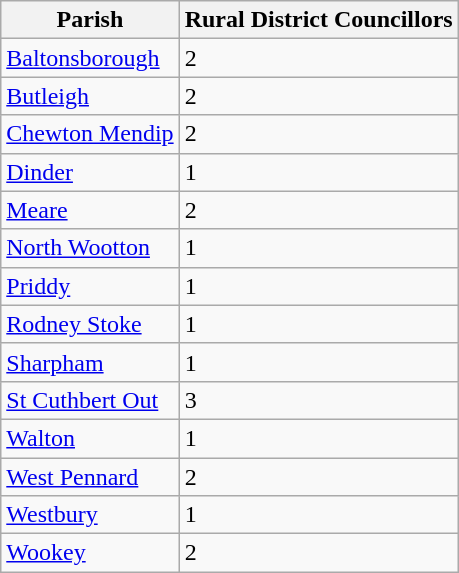<table class="wikitable">
<tr>
<th>Parish</th>
<th>Rural District Councillors</th>
</tr>
<tr>
<td><a href='#'>Baltonsborough</a></td>
<td>2</td>
</tr>
<tr>
<td><a href='#'>Butleigh</a></td>
<td>2</td>
</tr>
<tr>
<td><a href='#'>Chewton Mendip</a></td>
<td>2</td>
</tr>
<tr>
<td><a href='#'>Dinder</a></td>
<td>1</td>
</tr>
<tr>
<td><a href='#'>Meare</a></td>
<td>2</td>
</tr>
<tr>
<td><a href='#'>North Wootton</a></td>
<td>1</td>
</tr>
<tr>
<td><a href='#'>Priddy</a></td>
<td>1</td>
</tr>
<tr>
<td><a href='#'>Rodney Stoke</a></td>
<td>1</td>
</tr>
<tr>
<td><a href='#'>Sharpham</a></td>
<td>1</td>
</tr>
<tr>
<td><a href='#'>St Cuthbert Out</a></td>
<td>3</td>
</tr>
<tr>
<td><a href='#'>Walton</a></td>
<td>1</td>
</tr>
<tr>
<td><a href='#'>West Pennard</a></td>
<td>2</td>
</tr>
<tr>
<td><a href='#'>Westbury</a></td>
<td>1</td>
</tr>
<tr>
<td><a href='#'>Wookey</a></td>
<td>2</td>
</tr>
</table>
